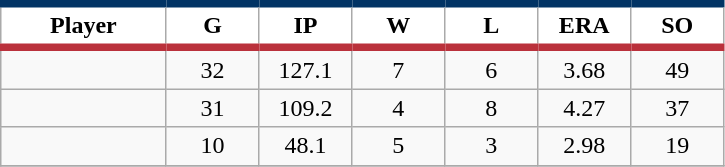<table class="wikitable sortable">
<tr>
<th style="background:#FFFFFF; border-top:#023465 5px solid; border-bottom:#ba313c 5px solid;" width="16%">Player</th>
<th style="background:#FFFFFF; border-top:#023465 5px solid; border-bottom:#ba313c 5px solid;" width="9%">G</th>
<th style="background:#FFFFFF; border-top:#023465 5px solid; border-bottom:#ba313c 5px solid;" width="9%">IP</th>
<th style="background:#FFFFFF; border-top:#023465 5px solid; border-bottom:#ba313c 5px solid;" width="9%">W</th>
<th style="background:#FFFFFF; border-top:#023465 5px solid; border-bottom:#ba313c 5px solid;" width="9%">L</th>
<th style="background:#FFFFFF; border-top:#023465 5px solid; border-bottom:#ba313c 5px solid;" width="9%">ERA</th>
<th style="background:#FFFFFF; border-top:#023465 5px solid; border-bottom:#ba313c 5px solid;" width="9%">SO</th>
</tr>
<tr align="center">
<td></td>
<td>32</td>
<td>127.1</td>
<td>7</td>
<td>6</td>
<td>3.68</td>
<td>49</td>
</tr>
<tr align="center">
<td></td>
<td>31</td>
<td>109.2</td>
<td>4</td>
<td>8</td>
<td>4.27</td>
<td>37</td>
</tr>
<tr align="center">
<td></td>
<td>10</td>
<td>48.1</td>
<td>5</td>
<td>3</td>
<td>2.98</td>
<td>19</td>
</tr>
<tr align="center">
</tr>
</table>
